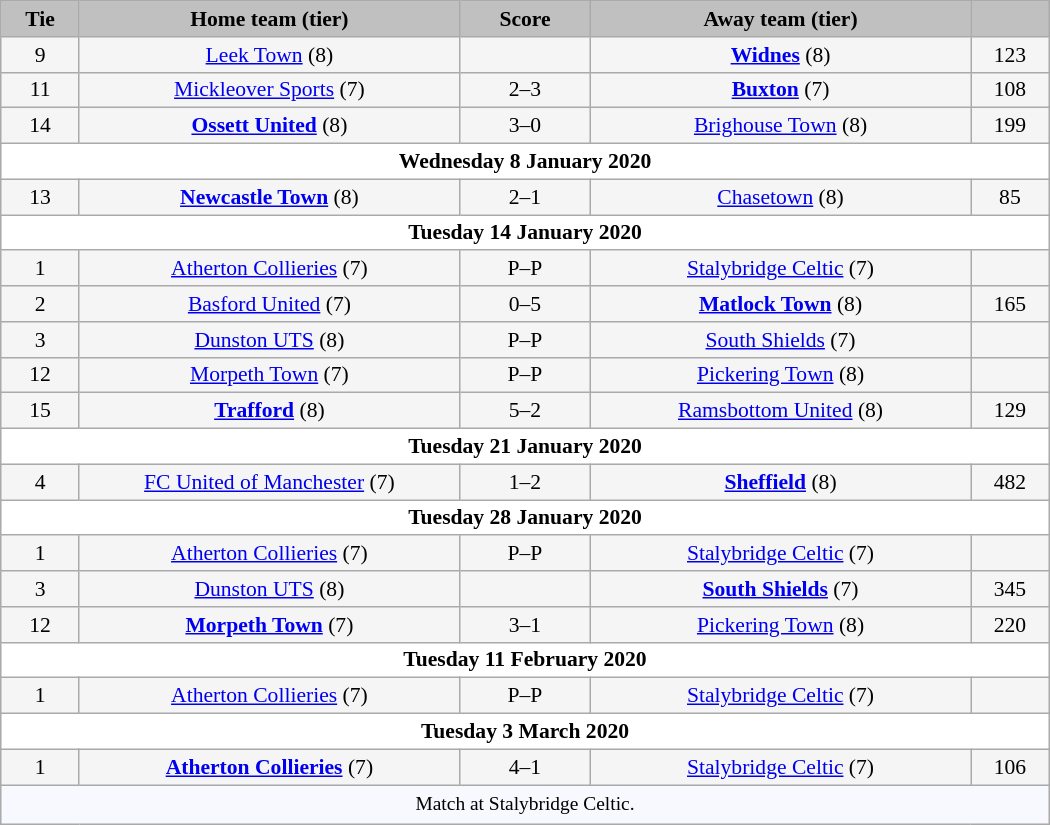<table class="wikitable" style="width: 700px; background:WhiteSmoke; text-align:center; font-size:90%">
<tr>
<td scope="col" style="width:  7.50%; background:silver;"><strong>Tie</strong></td>
<td scope="col" style="width: 36.25%; background:silver;"><strong>Home team (tier)</strong></td>
<td scope="col" style="width: 12.50%; background:silver;"><strong>Score</strong></td>
<td scope="col" style="width: 36.25%; background:silver;"><strong>Away team (tier)</strong></td>
<td scope="col" style="width:  7.50%; background:silver;"><strong></strong></td>
</tr>
<tr>
<td>9</td>
<td><a href='#'>Leek Town</a> (8)</td>
<td></td>
<td><strong><a href='#'>Widnes</a></strong> (8)</td>
<td>123</td>
</tr>
<tr>
<td>11</td>
<td><a href='#'>Mickleover Sports</a> (7)</td>
<td>2–3</td>
<td><strong><a href='#'>Buxton</a></strong> (7)</td>
<td>108</td>
</tr>
<tr>
<td>14</td>
<td><strong><a href='#'>Ossett United</a></strong> (8)</td>
<td>3–0</td>
<td><a href='#'>Brighouse Town</a> (8)</td>
<td>199</td>
</tr>
<tr>
<td colspan="5" style= background:White><strong>Wednesday 8 January 2020</strong></td>
</tr>
<tr>
<td>13</td>
<td><strong><a href='#'>Newcastle Town</a></strong> (8)</td>
<td>2–1</td>
<td><a href='#'>Chasetown</a> (8)</td>
<td>85</td>
</tr>
<tr>
<td colspan="5" style= background:White><strong>Tuesday 14 January 2020</strong></td>
</tr>
<tr>
<td>1</td>
<td><a href='#'>Atherton Collieries</a> (7)</td>
<td>P–P</td>
<td><a href='#'>Stalybridge Celtic</a> (7)</td>
<td></td>
</tr>
<tr>
<td>2</td>
<td><a href='#'>Basford United</a> (7)</td>
<td>0–5</td>
<td><strong><a href='#'>Matlock Town</a></strong> (8)</td>
<td>165</td>
</tr>
<tr>
<td>3</td>
<td><a href='#'>Dunston UTS</a> (8)</td>
<td>P–P</td>
<td><a href='#'>South Shields</a> (7)</td>
<td></td>
</tr>
<tr>
<td>12</td>
<td><a href='#'>Morpeth Town</a> (7)</td>
<td>P–P</td>
<td><a href='#'>Pickering Town</a> (8)</td>
<td></td>
</tr>
<tr>
<td>15</td>
<td><strong><a href='#'>Trafford</a></strong> (8)</td>
<td>5–2</td>
<td><a href='#'>Ramsbottom United</a> (8)</td>
<td>129</td>
</tr>
<tr>
<td colspan="5" style= background:White><strong>Tuesday 21 January 2020</strong></td>
</tr>
<tr>
<td>4</td>
<td><a href='#'>FC United of Manchester</a> (7)</td>
<td>1–2</td>
<td><strong><a href='#'>Sheffield</a></strong> (8)</td>
<td>482</td>
</tr>
<tr>
<td colspan="5" style= background:White><strong>Tuesday 28 January 2020</strong></td>
</tr>
<tr>
<td>1</td>
<td><a href='#'>Atherton Collieries</a> (7)</td>
<td>P–P</td>
<td><a href='#'>Stalybridge Celtic</a> (7)</td>
<td></td>
</tr>
<tr>
<td>3</td>
<td><a href='#'>Dunston UTS</a> (8)</td>
<td></td>
<td><strong><a href='#'>South Shields</a></strong> (7)</td>
<td>345</td>
</tr>
<tr>
<td>12</td>
<td><strong><a href='#'>Morpeth Town</a></strong> (7)</td>
<td>3–1</td>
<td><a href='#'>Pickering Town</a> (8)</td>
<td>220</td>
</tr>
<tr>
<td colspan="5" style= background:White><strong>Tuesday 11 February 2020</strong></td>
</tr>
<tr>
<td>1</td>
<td><a href='#'>Atherton Collieries</a> (7)</td>
<td>P–P</td>
<td><a href='#'>Stalybridge Celtic</a> (7)</td>
<td></td>
</tr>
<tr>
<td colspan="5" style= background:White><strong>Tuesday 3 March 2020</strong></td>
</tr>
<tr>
<td>1</td>
<td><strong><a href='#'>Atherton Collieries</a></strong> (7)</td>
<td>4–1</td>
<td><a href='#'>Stalybridge Celtic</a> (7)</td>
<td>106</td>
</tr>
<tr>
<td colspan="5" style="background:GhostWhite; height:20px; text-align:center; font-size:90%">Match at Stalybridge Celtic.</td>
</tr>
</table>
